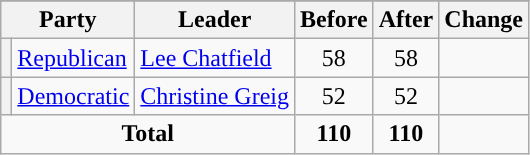<table class="wikitable" style="text-align:center;">
<tr>
</tr>
<tr>
<th colspan=2>Party</th>
<th>Leader</th>
<th>Before</th>
<th>After</th>
<th>Change</th>
</tr>
<tr>
<th style="background-color:"></th>
<td style="text-align:left;"><a href='#'>Republican</a></td>
<td style="text-align:left;"><a href='#'>Lee Chatfield</a></td>
<td>58</td>
<td>58</td>
<td></td>
</tr>
<tr>
<th style="background-color:"></th>
<td style="text-align:left;"><a href='#'>Democratic</a></td>
<td style="text-align:left;"><a href='#'>Christine Greig</a></td>
<td>52</td>
<td>52</td>
<td></td>
</tr>
<tr>
<td colspan=3><strong>Total</strong></td>
<td><strong>110</strong></td>
<td><strong>110</strong></td>
<td></td>
</tr>
</table>
